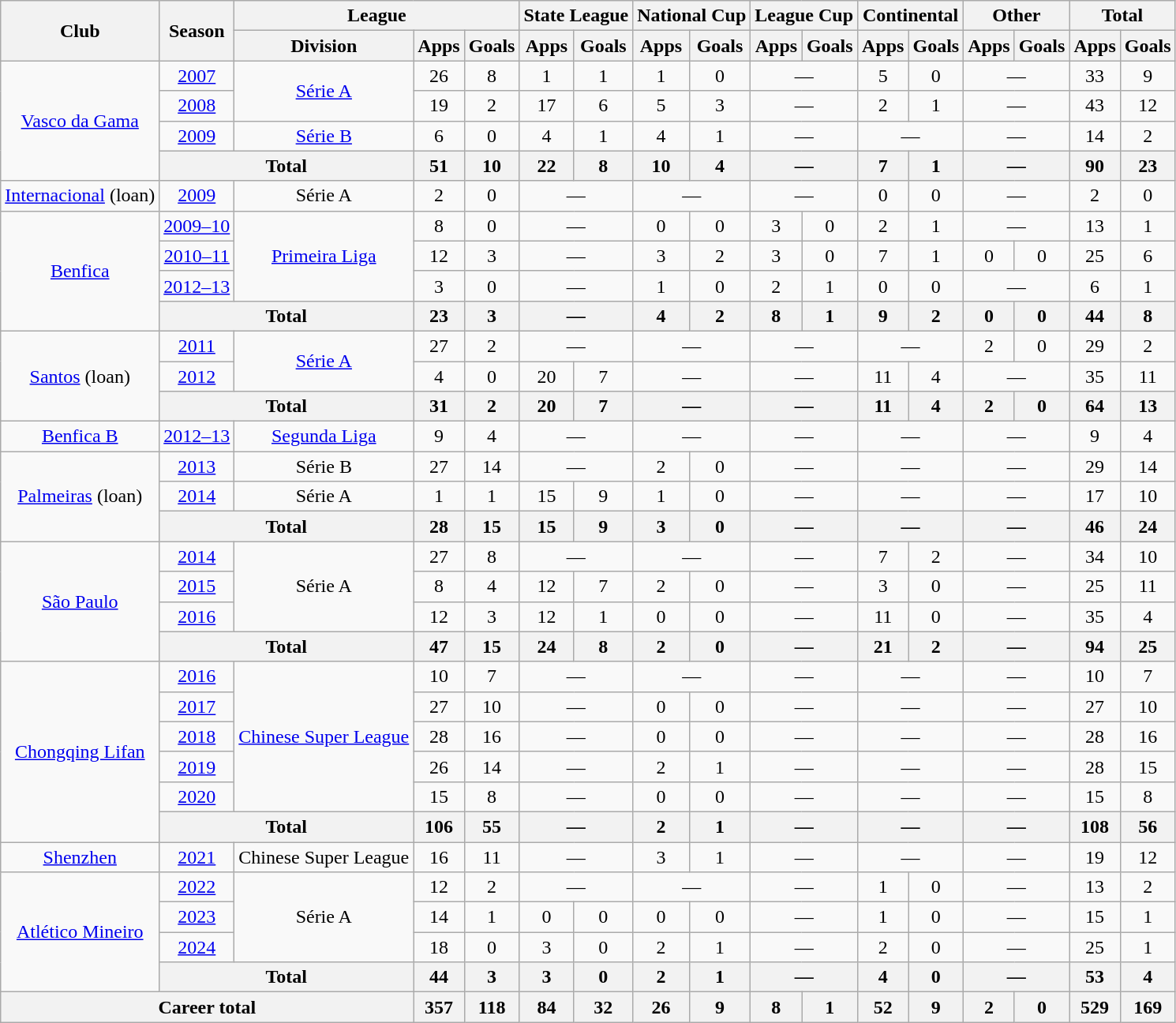<table class="wikitable" style="text-align: center">
<tr>
<th rowspan="2">Club</th>
<th rowspan="2">Season</th>
<th colspan="3">League</th>
<th colspan="2">State League</th>
<th colspan="2">National Cup</th>
<th colspan="2">League Cup</th>
<th colspan="2">Continental</th>
<th colspan="2">Other</th>
<th colspan="2">Total</th>
</tr>
<tr>
<th>Division</th>
<th>Apps</th>
<th>Goals</th>
<th>Apps</th>
<th>Goals</th>
<th>Apps</th>
<th>Goals</th>
<th>Apps</th>
<th>Goals</th>
<th>Apps</th>
<th>Goals</th>
<th>Apps</th>
<th>Goals</th>
<th>Apps</th>
<th>Goals</th>
</tr>
<tr>
<td rowspan="4"><a href='#'>Vasco da Gama</a></td>
<td><a href='#'>2007</a></td>
<td rowspan="2"><a href='#'>Série A</a></td>
<td>26</td>
<td>8</td>
<td>1</td>
<td>1</td>
<td>1</td>
<td>0</td>
<td colspan=2>—</td>
<td>5</td>
<td>0</td>
<td colspan=2>—</td>
<td>33</td>
<td>9</td>
</tr>
<tr>
<td><a href='#'>2008</a></td>
<td>19</td>
<td>2</td>
<td>17</td>
<td>6</td>
<td>5</td>
<td>3</td>
<td colspan=2>—</td>
<td>2</td>
<td>1</td>
<td colspan=2>—</td>
<td>43</td>
<td>12</td>
</tr>
<tr>
<td><a href='#'>2009</a></td>
<td><a href='#'>Série B</a></td>
<td>6</td>
<td>0</td>
<td>4</td>
<td>1</td>
<td>4</td>
<td>1</td>
<td colspan=2>—</td>
<td colspan=2>—</td>
<td colspan=2>—</td>
<td>14</td>
<td>2</td>
</tr>
<tr>
<th colspan="2">Total</th>
<th>51</th>
<th>10</th>
<th>22</th>
<th>8</th>
<th>10</th>
<th>4</th>
<th colspan=2>—</th>
<th>7</th>
<th>1</th>
<th colspan=2>—</th>
<th>90</th>
<th>23</th>
</tr>
<tr>
<td><a href='#'>Internacional</a> (loan)</td>
<td><a href='#'>2009</a></td>
<td>Série A</td>
<td>2</td>
<td>0</td>
<td colspan=2>—</td>
<td colspan=2>—</td>
<td colspan=2>—</td>
<td>0</td>
<td>0</td>
<td colspan=2>—</td>
<td>2</td>
<td>0</td>
</tr>
<tr>
<td rowspan=4><a href='#'>Benfica</a></td>
<td><a href='#'>2009–10</a></td>
<td rowspan=3><a href='#'>Primeira Liga</a></td>
<td>8</td>
<td>0</td>
<td colspan=2>—</td>
<td>0</td>
<td>0</td>
<td>3</td>
<td>0</td>
<td>2</td>
<td>1</td>
<td colspan=2>—</td>
<td>13</td>
<td>1</td>
</tr>
<tr>
<td><a href='#'>2010–11</a></td>
<td>12</td>
<td>3</td>
<td colspan=2>—</td>
<td>3</td>
<td>2</td>
<td>3</td>
<td>0</td>
<td>7</td>
<td>1</td>
<td>0</td>
<td>0</td>
<td>25</td>
<td>6</td>
</tr>
<tr>
<td><a href='#'>2012–13</a></td>
<td>3</td>
<td>0</td>
<td colspan=2>—</td>
<td>1</td>
<td>0</td>
<td>2</td>
<td>1</td>
<td>0</td>
<td>0</td>
<td colspan=2>—</td>
<td>6</td>
<td>1</td>
</tr>
<tr>
<th colspan="2">Total</th>
<th>23</th>
<th>3</th>
<th colspan=2>—</th>
<th>4</th>
<th>2</th>
<th>8</th>
<th>1</th>
<th>9</th>
<th>2</th>
<th>0</th>
<th>0</th>
<th>44</th>
<th>8</th>
</tr>
<tr>
<td rowspan="3"><a href='#'>Santos</a> (loan)</td>
<td><a href='#'>2011</a></td>
<td rowspan="2"><a href='#'>Série A</a></td>
<td>27</td>
<td>2</td>
<td colspan=2>—</td>
<td colspan=2>—</td>
<td colspan=2>—</td>
<td colspan=2>—</td>
<td>2</td>
<td>0</td>
<td>29</td>
<td>2</td>
</tr>
<tr>
<td><a href='#'>2012</a></td>
<td>4</td>
<td>0</td>
<td>20</td>
<td>7</td>
<td colspan=2>—</td>
<td colspan=2>—</td>
<td>11</td>
<td>4</td>
<td colspan=2>—</td>
<td>35</td>
<td>11</td>
</tr>
<tr>
<th colspan="2">Total</th>
<th>31</th>
<th>2</th>
<th>20</th>
<th>7</th>
<th colspan=2>—</th>
<th colspan=2>—</th>
<th>11</th>
<th>4</th>
<th>2</th>
<th>0</th>
<th>64</th>
<th>13</th>
</tr>
<tr>
<td><a href='#'>Benfica B</a></td>
<td><a href='#'>2012–13</a></td>
<td rowspan="1"><a href='#'>Segunda Liga</a></td>
<td>9</td>
<td>4</td>
<td colspan=2>—</td>
<td colspan=2>—</td>
<td colspan=2>—</td>
<td colspan=2>—</td>
<td colspan=2>—</td>
<td>9</td>
<td>4</td>
</tr>
<tr>
<td rowspan="3"><a href='#'>Palmeiras</a> (loan)</td>
<td><a href='#'>2013</a></td>
<td>Série B</td>
<td>27</td>
<td>14</td>
<td colspan=2>—</td>
<td>2</td>
<td>0</td>
<td colspan=2>—</td>
<td colspan=2>—</td>
<td colspan=2>—</td>
<td>29</td>
<td>14</td>
</tr>
<tr>
<td><a href='#'>2014</a></td>
<td>Série A</td>
<td>1</td>
<td>1</td>
<td>15</td>
<td>9</td>
<td>1</td>
<td>0</td>
<td colspan=2>—</td>
<td colspan=2>—</td>
<td colspan=2>—</td>
<td>17</td>
<td>10</td>
</tr>
<tr>
<th colspan="2">Total</th>
<th>28</th>
<th>15</th>
<th>15</th>
<th>9</th>
<th>3</th>
<th>0</th>
<th colspan=2>—</th>
<th colspan=2>—</th>
<th colspan=2>—</th>
<th>46</th>
<th>24</th>
</tr>
<tr>
<td rowspan="4"><a href='#'>São Paulo</a></td>
<td><a href='#'>2014</a></td>
<td rowspan="3">Série A</td>
<td>27</td>
<td>8</td>
<td colspan=2>—</td>
<td colspan=2>—</td>
<td colspan=2>—</td>
<td>7</td>
<td>2</td>
<td colspan=2>—</td>
<td>34</td>
<td>10</td>
</tr>
<tr>
<td><a href='#'>2015</a></td>
<td>8</td>
<td>4</td>
<td>12</td>
<td>7</td>
<td>2</td>
<td>0</td>
<td colspan=2>—</td>
<td>3</td>
<td>0</td>
<td colspan=2>—</td>
<td>25</td>
<td>11</td>
</tr>
<tr>
<td><a href='#'>2016</a></td>
<td>12</td>
<td>3</td>
<td>12</td>
<td>1</td>
<td>0</td>
<td>0</td>
<td colspan=2>—</td>
<td>11</td>
<td>0</td>
<td colspan=2>—</td>
<td>35</td>
<td>4</td>
</tr>
<tr>
<th colspan="2">Total</th>
<th>47</th>
<th>15</th>
<th>24</th>
<th>8</th>
<th>2</th>
<th>0</th>
<th colspan=2>—</th>
<th>21</th>
<th>2</th>
<th colspan=2>—</th>
<th>94</th>
<th>25</th>
</tr>
<tr>
<td rowspan="6"><a href='#'>Chongqing Lifan</a></td>
<td><a href='#'>2016</a></td>
<td rowspan="5"><a href='#'>Chinese Super League</a></td>
<td>10</td>
<td>7</td>
<td colspan=2>—</td>
<td colspan=2>—</td>
<td colspan=2>—</td>
<td colspan=2>—</td>
<td colspan=2>—</td>
<td>10</td>
<td>7</td>
</tr>
<tr>
<td><a href='#'>2017</a></td>
<td>27</td>
<td>10</td>
<td colspan=2>—</td>
<td>0</td>
<td>0</td>
<td colspan=2>—</td>
<td colspan=2>—</td>
<td colspan=2>—</td>
<td>27</td>
<td>10</td>
</tr>
<tr>
<td><a href='#'>2018</a></td>
<td>28</td>
<td>16</td>
<td colspan=2>—</td>
<td>0</td>
<td>0</td>
<td colspan=2>—</td>
<td colspan=2>—</td>
<td colspan=2>—</td>
<td>28</td>
<td>16</td>
</tr>
<tr>
<td><a href='#'>2019</a></td>
<td>26</td>
<td>14</td>
<td colspan=2>—</td>
<td>2</td>
<td>1</td>
<td colspan=2>—</td>
<td colspan=2>—</td>
<td colspan=2>—</td>
<td>28</td>
<td>15</td>
</tr>
<tr>
<td><a href='#'>2020</a></td>
<td>15</td>
<td>8</td>
<td colspan=2>—</td>
<td>0</td>
<td>0</td>
<td colspan=2>—</td>
<td colspan=2>—</td>
<td colspan=2>—</td>
<td>15</td>
<td>8</td>
</tr>
<tr>
<th colspan="2">Total</th>
<th>106</th>
<th>55</th>
<th colspan=2>—</th>
<th>2</th>
<th>1</th>
<th colspan=2>—</th>
<th colspan=2>—</th>
<th colspan=2>—</th>
<th>108</th>
<th>56</th>
</tr>
<tr>
<td><a href='#'>Shenzhen</a></td>
<td><a href='#'>2021</a></td>
<td>Chinese Super League</td>
<td>16</td>
<td>11</td>
<td colspan=2>—</td>
<td>3</td>
<td>1</td>
<td colspan=2>—</td>
<td colspan=2>—</td>
<td colspan=2>—</td>
<td>19</td>
<td>12</td>
</tr>
<tr>
<td rowspan="4"><a href='#'>Atlético Mineiro</a></td>
<td><a href='#'>2022</a></td>
<td rowspan="3">Série A</td>
<td>12</td>
<td>2</td>
<td colspan=2>—</td>
<td colspan=2>—</td>
<td colspan=2>—</td>
<td>1</td>
<td>0</td>
<td colspan=2>—</td>
<td>13</td>
<td>2</td>
</tr>
<tr>
<td><a href='#'>2023</a></td>
<td>14</td>
<td>1</td>
<td>0</td>
<td>0</td>
<td>0</td>
<td>0</td>
<td colspan=2>—</td>
<td>1</td>
<td>0</td>
<td colspan=2>—</td>
<td>15</td>
<td>1</td>
</tr>
<tr>
<td><a href='#'>2024</a></td>
<td>18</td>
<td>0</td>
<td>3</td>
<td>0</td>
<td>2</td>
<td>1</td>
<td colspan=2>—</td>
<td>2</td>
<td>0</td>
<td colspan=2>—</td>
<td>25</td>
<td>1</td>
</tr>
<tr>
<th colspan="2">Total</th>
<th>44</th>
<th>3</th>
<th>3</th>
<th>0</th>
<th>2</th>
<th>1</th>
<th colspan=2>—</th>
<th>4</th>
<th>0</th>
<th colspan=2>—</th>
<th>53</th>
<th>4</th>
</tr>
<tr>
<th colspan=3>Career total</th>
<th>357</th>
<th>118</th>
<th>84</th>
<th>32</th>
<th>26</th>
<th>9</th>
<th>8</th>
<th>1</th>
<th>52</th>
<th>9</th>
<th>2</th>
<th>0</th>
<th>529</th>
<th>169</th>
</tr>
</table>
